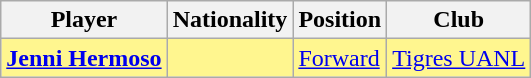<table class="wikitable">
<tr>
<th scope="col">Player</th>
<th scope="col">Nationality</th>
<th scope="col">Position</th>
<th scope="col">Club</th>
</tr>
<tr style="background-color:#FFF68F">
<td><strong><a href='#'>Jenni Hermoso</a></strong></td>
<td></td>
<td><a href='#'>Forward</a></td>
<td> <a href='#'>Tigres UANL</a></td>
</tr>
</table>
